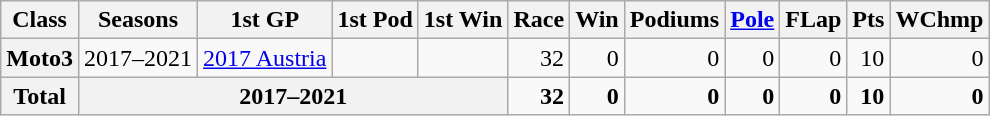<table class="wikitable" style=text-align:right>
<tr>
<th>Class</th>
<th>Seasons</th>
<th>1st GP</th>
<th>1st Pod</th>
<th>1st Win</th>
<th>Race</th>
<th>Win</th>
<th>Podiums</th>
<th><a href='#'>Pole</a></th>
<th>FLap</th>
<th>Pts</th>
<th>WChmp</th>
</tr>
<tr>
<th>Moto3</th>
<td>2017–2021</td>
<td align="left"><a href='#'>2017 Austria</a></td>
<td align="left"></td>
<td align="left"></td>
<td>32</td>
<td>0</td>
<td>0</td>
<td>0</td>
<td>0</td>
<td>10</td>
<td>0</td>
</tr>
<tr>
<th>Total</th>
<th colspan=4>2017–2021</th>
<td><strong>32</strong></td>
<td><strong>0</strong></td>
<td><strong>0</strong></td>
<td><strong>0</strong></td>
<td><strong>0</strong></td>
<td><strong>10</strong></td>
<td><strong>0</strong></td>
</tr>
</table>
